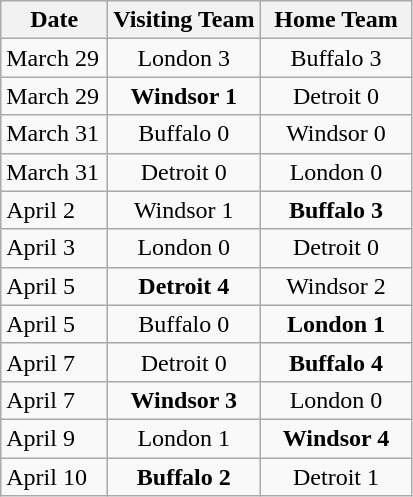<table class="wikitable">
<tr>
<th width="26%">Date</th>
<th width="37%">Visiting Team</th>
<th width="37%">Home Team</th>
</tr>
<tr align="center">
<td align="left">March 29</td>
<td>London 3</td>
<td>Buffalo 3</td>
</tr>
<tr align="center">
<td align="left">March 29</td>
<td><strong>Windsor 1</strong></td>
<td>Detroit 0</td>
</tr>
<tr align="center">
<td align="left">March 31</td>
<td>Buffalo 0</td>
<td>Windsor 0</td>
</tr>
<tr align="center">
<td align="left">March 31</td>
<td>Detroit 0</td>
<td>London 0</td>
</tr>
<tr align="center">
<td align="left">April 2</td>
<td>Windsor 1</td>
<td><strong>Buffalo 3</strong></td>
</tr>
<tr align="center">
<td align="left">April 3</td>
<td>London 0</td>
<td>Detroit 0</td>
</tr>
<tr align="center">
<td align="left">April 5</td>
<td><strong>Detroit 4</strong></td>
<td>Windsor 2</td>
</tr>
<tr align="center">
<td align="left">April 5</td>
<td>Buffalo 0</td>
<td><strong>London 1</strong></td>
</tr>
<tr align="center">
<td align="left">April 7</td>
<td>Detroit 0</td>
<td><strong>Buffalo 4</strong></td>
</tr>
<tr align="center">
<td align="left">April 7</td>
<td><strong>Windsor 3</strong></td>
<td>London 0</td>
</tr>
<tr align="center">
<td align="left">April 9</td>
<td>London 1</td>
<td><strong>Windsor 4</strong></td>
</tr>
<tr align="center">
<td align="left">April 10</td>
<td><strong>Buffalo 2</strong></td>
<td>Detroit 1</td>
</tr>
</table>
